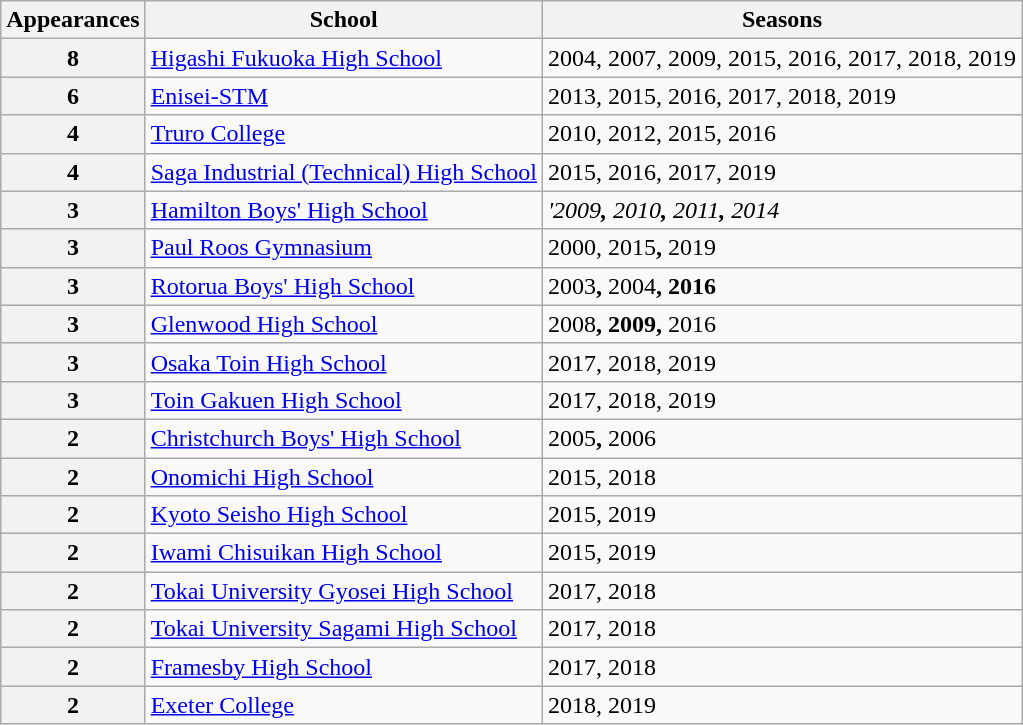<table class="wikitable">
<tr>
<th>Appearances</th>
<th>School</th>
<th>Seasons</th>
</tr>
<tr>
<th>8</th>
<td> <a href='#'>Higashi Fukuoka High School</a></td>
<td>2004, 2007, 2009, 2015, 2016, 2017, 2018, 2019</td>
</tr>
<tr>
<th>6</th>
<td> <a href='#'>Enisei-STM</a></td>
<td>2013, 2015, 2016, 2017, 2018, 2019</td>
</tr>
<tr>
<th>4</th>
<td> <a href='#'>Truro College</a></td>
<td>2010, 2012, 2015, 2016</td>
</tr>
<tr>
<th>4</th>
<td> <a href='#'>Saga Industrial (Technical) High School</a></td>
<td>2015, 2016, 2017, 2019</td>
</tr>
<tr>
<th>3</th>
<td> <a href='#'>Hamilton Boys' High School</a></td>
<td><em> '2009<strong>, </strong>2010<strong>, </strong>2011<strong>, </strong>2014<strong></td>
</tr>
<tr>
<th>3</th>
<td> <a href='#'>Paul Roos Gymnasium</a></td>
<td>2000, </strong>2015<strong>, </strong>2019<strong></td>
</tr>
<tr>
<th>3</th>
<td> <a href='#'>Rotorua Boys' High School</a></td>
<td></strong>2003<strong>, </strong>2004<strong>, 2016</td>
</tr>
<tr>
<th>3</th>
<td> <a href='#'>Glenwood High School</a></td>
<td></strong>2008<strong>, 2009, </strong>2016<strong></td>
</tr>
<tr>
<th>3</th>
<td> <a href='#'>Osaka Toin High School</a></td>
<td>2017, 2018, 2019</td>
</tr>
<tr>
<th>3</th>
<td> <a href='#'>Toin Gakuen High School</a></td>
<td>2017, 2018, 2019</td>
</tr>
<tr>
<th>2</th>
<td> <a href='#'>Christchurch Boys' High School</a></td>
<td></strong>2005<strong>, </strong>2006<strong></td>
</tr>
<tr>
<th>2</th>
<td> <a href='#'>Onomichi High School</a></td>
<td>2015, 2018</td>
</tr>
<tr>
<th>2</th>
<td> <a href='#'>Kyoto Seisho High School</a></td>
<td>2015, 2019</td>
</tr>
<tr>
<th>2</th>
<td> <a href='#'>Iwami Chisuikan High School</a></td>
<td>2015, 2019</td>
</tr>
<tr>
<th>2</th>
<td> <a href='#'>Tokai University Gyosei High School</a></td>
<td>2017, 2018</td>
</tr>
<tr>
<th>2</th>
<td> <a href='#'>Tokai University Sagami High School</a></td>
<td>2017, 2018</td>
</tr>
<tr>
<th>2</th>
<td> <a href='#'>Framesby High School</a></td>
<td>2017, 2018</td>
</tr>
<tr>
<th>2</th>
<td> <a href='#'>Exeter College</a></td>
<td>2018, 2019</td>
</tr>
</table>
